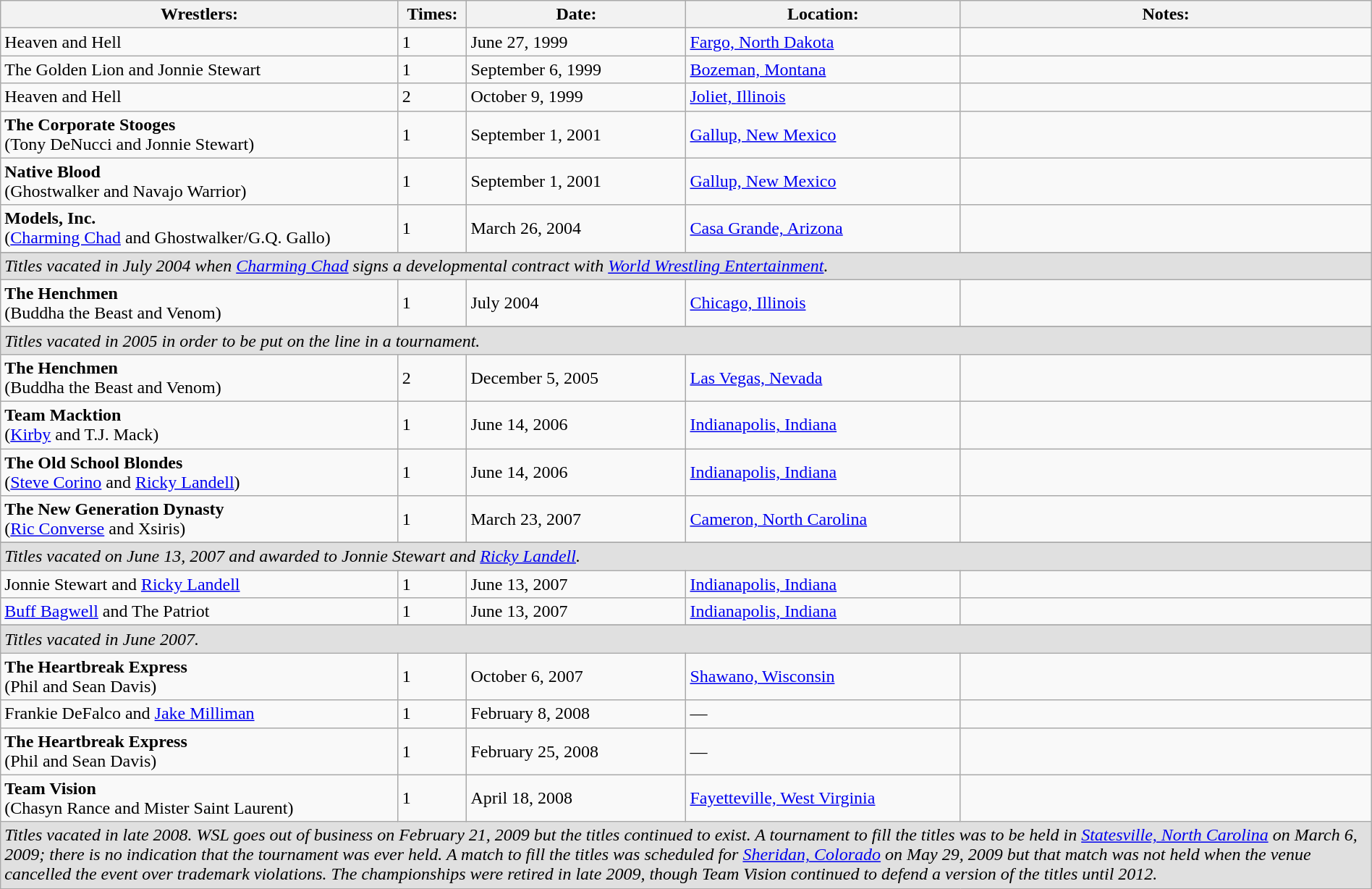<table class="wikitable" width=100%>
<tr>
<th width=29%>Wrestlers:</th>
<th width=5%>Times:</th>
<th width=16%>Date:</th>
<th width=20%>Location:</th>
<th width=30%>Notes:</th>
</tr>
<tr>
<td>Heaven and Hell</td>
<td>1</td>
<td>June 27, 1999</td>
<td><a href='#'>Fargo, North Dakota</a></td>
<td></td>
</tr>
<tr>
<td>The Golden Lion and Jonnie Stewart</td>
<td>1</td>
<td>September 6, 1999</td>
<td><a href='#'>Bozeman, Montana</a></td>
<td></td>
</tr>
<tr>
<td>Heaven and Hell</td>
<td>2</td>
<td>October 9, 1999</td>
<td><a href='#'>Joliet, Illinois</a></td>
<td></td>
</tr>
<tr>
<td><strong>The Corporate Stooges</strong><br>(Tony DeNucci and Jonnie Stewart)</td>
<td>1</td>
<td>September 1, 2001</td>
<td><a href='#'>Gallup, New Mexico</a></td>
<td></td>
</tr>
<tr>
<td><strong>Native Blood</strong><br>(Ghostwalker and Navajo Warrior)</td>
<td>1</td>
<td>September 1, 2001</td>
<td><a href='#'>Gallup, New Mexico</a></td>
<td></td>
</tr>
<tr>
<td><strong>Models, Inc.</strong><br>(<a href='#'>Charming Chad</a> and Ghostwalker/G.Q. Gallo)</td>
<td>1</td>
<td>March 26, 2004</td>
<td><a href='#'>Casa Grande, Arizona</a></td>
<td></td>
</tr>
<tr>
</tr>
<tr style="background: #e0e0e0;">
<td colspan=5><em>Titles vacated in July 2004 when <a href='#'>Charming Chad</a> signs a developmental contract with <a href='#'>World Wrestling Entertainment</a>.</em></td>
</tr>
<tr>
<td><strong>The Henchmen</strong><br>(Buddha the Beast and Venom)</td>
<td>1</td>
<td>July 2004</td>
<td><a href='#'>Chicago, Illinois</a></td>
<td></td>
</tr>
<tr>
</tr>
<tr style="background: #e0e0e0;">
<td colspan=5><em>Titles vacated in 2005 in order to be put on the line in a tournament.</em></td>
</tr>
<tr>
<td><strong>The Henchmen</strong><br>(Buddha the Beast and Venom)</td>
<td>2</td>
<td>December 5, 2005</td>
<td><a href='#'>Las Vegas, Nevada</a></td>
<td></td>
</tr>
<tr>
<td><strong>Team Macktion</strong><br>(<a href='#'>Kirby</a> and T.J. Mack)</td>
<td>1</td>
<td>June 14, 2006</td>
<td><a href='#'>Indianapolis, Indiana</a></td>
<td></td>
</tr>
<tr>
<td><strong>The Old School Blondes</strong><br>(<a href='#'>Steve Corino</a> and <a href='#'>Ricky Landell</a>)</td>
<td>1</td>
<td>June 14, 2006</td>
<td><a href='#'>Indianapolis, Indiana</a></td>
<td></td>
</tr>
<tr>
<td><strong>The New Generation Dynasty</strong><br>(<a href='#'>Ric Converse</a> and Xsiris)</td>
<td>1</td>
<td>March 23, 2007</td>
<td><a href='#'>Cameron, North Carolina</a></td>
<td></td>
</tr>
<tr>
</tr>
<tr style="background: #e0e0e0;">
<td colspan=5><em>Titles vacated on June 13, 2007 and awarded to Jonnie Stewart and <a href='#'>Ricky Landell</a>.</em></td>
</tr>
<tr>
<td>Jonnie Stewart and <a href='#'>Ricky Landell</a></td>
<td>1</td>
<td>June 13, 2007</td>
<td><a href='#'>Indianapolis, Indiana</a></td>
<td></td>
</tr>
<tr>
<td><a href='#'>Buff Bagwell</a> and The Patriot</td>
<td>1</td>
<td>June 13, 2007</td>
<td><a href='#'>Indianapolis, Indiana</a></td>
<td></td>
</tr>
<tr>
</tr>
<tr style="background: #e0e0e0;">
<td colspan=5><em>Titles vacated in June 2007.</em></td>
</tr>
<tr>
<td><strong>The Heartbreak Express</strong><br>(Phil and Sean Davis)</td>
<td>1</td>
<td>October 6, 2007</td>
<td><a href='#'>Shawano, Wisconsin</a></td>
<td></td>
</tr>
<tr>
<td>Frankie DeFalco and <a href='#'>Jake Milliman</a></td>
<td>1</td>
<td>February 8, 2008</td>
<td>—</td>
<td></td>
</tr>
<tr>
<td><strong>The Heartbreak Express</strong><br>(Phil and Sean Davis)</td>
<td>1</td>
<td>February 25, 2008</td>
<td>—</td>
<td></td>
</tr>
<tr>
<td><strong>Team Vision</strong><br>(Chasyn Rance and Mister Saint Laurent)</td>
<td>1</td>
<td>April 18, 2008</td>
<td><a href='#'>Fayetteville, West Virginia</a></td>
<td></td>
</tr>
<tr style="background: #e0e0e0;">
<td colspan=5><em>Titles vacated in late 2008. WSL goes out of business on February 21, 2009 but the titles continued to exist. A tournament to fill the titles was to be held in <a href='#'>Statesville, North Carolina</a> on March 6, 2009; there is no indication that the tournament was ever held. A match to fill the titles was scheduled for <a href='#'>Sheridan, Colorado</a> on May 29, 2009 but that match was not held when the venue cancelled the event over trademark violations. The championships were retired in late 2009, though Team Vision continued to defend a version of the titles until 2012.</em></td>
</tr>
</table>
